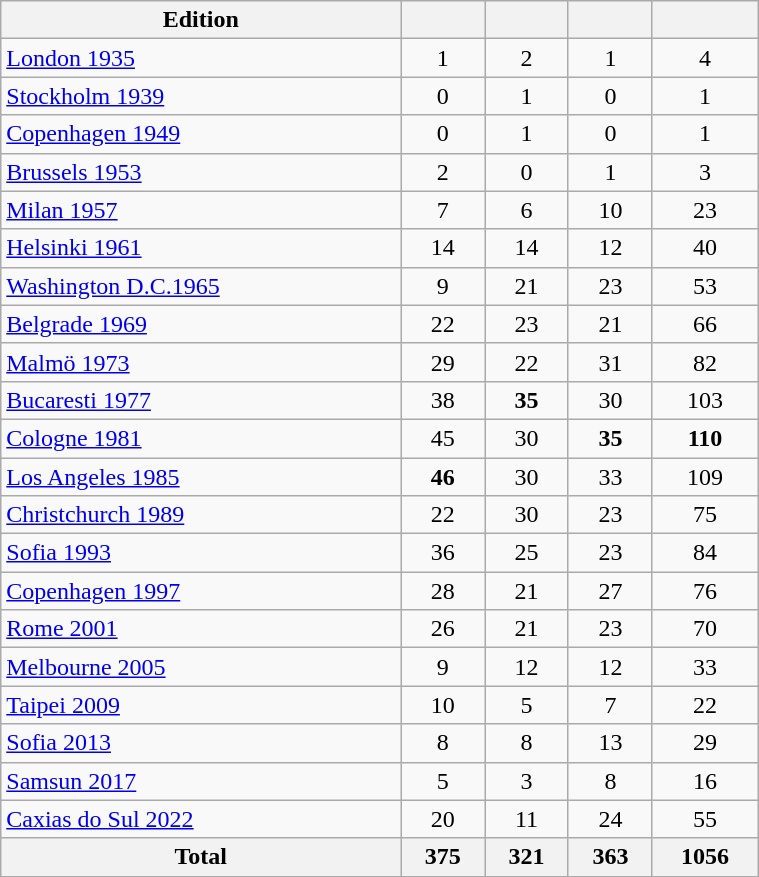<table class="wikitable" width=40% style="font-size:100%; text-align:center;">
<tr>
<th>Edition</th>
<th></th>
<th></th>
<th></th>
<th></th>
</tr>
<tr>
<td align=left> <a href='#'>London 1935</a></td>
<td>1</td>
<td>2</td>
<td>1</td>
<td>4</td>
</tr>
<tr>
<td align=left> <a href='#'>Stockholm 1939</a></td>
<td>0</td>
<td>1</td>
<td>0</td>
<td>1</td>
</tr>
<tr>
<td align=left> <a href='#'>Copenhagen 1949</a></td>
<td>0</td>
<td>1</td>
<td>0</td>
<td>1</td>
</tr>
<tr>
<td align=left> <a href='#'>Brussels 1953</a></td>
<td>2</td>
<td>0</td>
<td>1</td>
<td>3</td>
</tr>
<tr>
<td align=left> <a href='#'>Milan 1957</a></td>
<td>7</td>
<td>6</td>
<td>10</td>
<td>23</td>
</tr>
<tr>
<td align=left> <a href='#'>Helsinki 1961</a></td>
<td>14</td>
<td>14</td>
<td>12</td>
<td>40</td>
</tr>
<tr -bgcolor=#E9D66B>
<td align=left> <a href='#'>Washington D.C.1965</a></td>
<td>9</td>
<td>21</td>
<td>23</td>
<td>53</td>
</tr>
<tr>
<td align=left> <a href='#'>Belgrade 1969</a></td>
<td>22</td>
<td>23</td>
<td>21</td>
<td>66</td>
</tr>
<tr>
<td align=left> <a href='#'>Malmö 1973</a></td>
<td>29</td>
<td>22</td>
<td>31</td>
<td>82</td>
</tr>
<tr>
<td align=left> <a href='#'>Bucaresti 1977</a></td>
<td>38</td>
<td><strong>35</strong></td>
<td>30</td>
<td>103</td>
</tr>
<tr>
<td align=left> <a href='#'>Cologne 1981</a></td>
<td>45</td>
<td>30</td>
<td><strong>35</strong></td>
<td><strong>110</strong></td>
</tr>
<tr -bgcolor=#E9D66B>
<td align=left> <a href='#'>Los Angeles 1985</a></td>
<td><strong>46</strong></td>
<td>30</td>
<td>33</td>
<td>109</td>
</tr>
<tr>
<td align=left> <a href='#'>Christchurch 1989</a></td>
<td>22</td>
<td>30</td>
<td>23</td>
<td>75</td>
</tr>
<tr>
<td align=left> <a href='#'>Sofia 1993</a></td>
<td>36</td>
<td>25</td>
<td>23</td>
<td>84</td>
</tr>
<tr>
<td align=left> <a href='#'>Copenhagen 1997</a></td>
<td>28</td>
<td>21</td>
<td>27</td>
<td>76</td>
</tr>
<tr>
<td align=left> <a href='#'>Rome 2001</a></td>
<td>26</td>
<td>21</td>
<td>23</td>
<td>70</td>
</tr>
<tr>
<td align=left> <a href='#'>Melbourne 2005</a></td>
<td>9</td>
<td>12</td>
<td>12</td>
<td>33</td>
</tr>
<tr>
<td align=left> <a href='#'>Taipei 2009</a></td>
<td>10</td>
<td>5</td>
<td>7</td>
<td>22</td>
</tr>
<tr>
<td align=left> <a href='#'>Sofia 2013</a></td>
<td>8</td>
<td>8</td>
<td>13</td>
<td>29</td>
</tr>
<tr>
<td align=left> <a href='#'>Samsun 2017</a></td>
<td>5</td>
<td>3</td>
<td>8</td>
<td>16</td>
</tr>
<tr>
<td align=left> <a href='#'>Caxias do Sul 2022</a></td>
<td>20</td>
<td>11</td>
<td>24</td>
<td>55</td>
</tr>
<tr>
<th align-right>Total</th>
<th>375</th>
<th>321</th>
<th>363</th>
<th>1056</th>
</tr>
</table>
